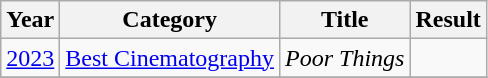<table class="wikitable">
<tr>
<th>Year</th>
<th>Category</th>
<th>Title</th>
<th>Result</th>
</tr>
<tr>
<td><a href='#'>2023</a></td>
<td><a href='#'>Best Cinematography</a></td>
<td><em>Poor Things</em></td>
<td></td>
</tr>
<tr>
</tr>
</table>
